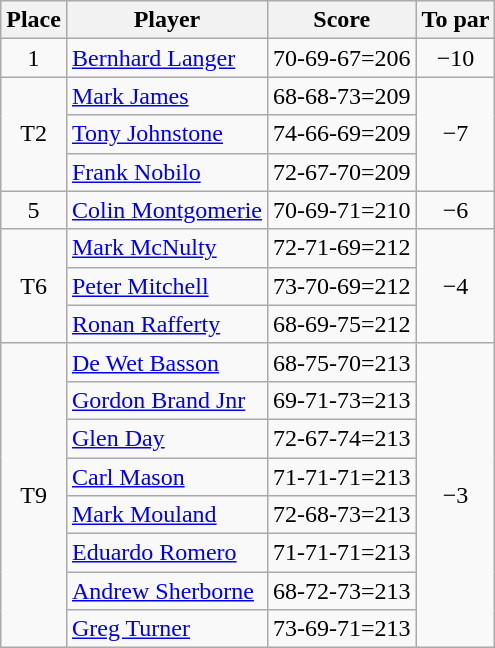<table class="wikitable">
<tr>
<th>Place</th>
<th>Player</th>
<th>Score</th>
<th>To par</th>
</tr>
<tr>
<td align=center>1</td>
<td> <a href='#'>Bernhard Langer</a></td>
<td align=center>70-69-67=206</td>
<td align=center>−10</td>
</tr>
<tr>
<td rowspan="3" align=center>T2</td>
<td> <a href='#'>Mark James</a></td>
<td align=center>68-68-73=209</td>
<td rowspan="3" align=center>−7</td>
</tr>
<tr>
<td> <a href='#'>Tony Johnstone</a></td>
<td align=center>74-66-69=209</td>
</tr>
<tr>
<td> <a href='#'>Frank Nobilo</a></td>
<td align=center>72-67-70=209</td>
</tr>
<tr>
<td align=center>5</td>
<td> <a href='#'>Colin Montgomerie</a></td>
<td align=center>70-69-71=210</td>
<td align=center>−6</td>
</tr>
<tr>
<td rowspan="3" align=center>T6</td>
<td> <a href='#'>Mark McNulty</a></td>
<td align=center>72-71-69=212</td>
<td rowspan="3" align=center>−4</td>
</tr>
<tr>
<td> <a href='#'>Peter Mitchell</a></td>
<td align=center>73-70-69=212</td>
</tr>
<tr>
<td> <a href='#'>Ronan Rafferty</a></td>
<td align=center>68-69-75=212</td>
</tr>
<tr>
<td rowspan="8" align=center>T9</td>
<td> <a href='#'>De Wet Basson</a></td>
<td align=center>68-75-70=213</td>
<td rowspan="8" align=center>−3</td>
</tr>
<tr>
<td> <a href='#'>Gordon Brand Jnr</a></td>
<td align=center>69-71-73=213</td>
</tr>
<tr>
<td> <a href='#'>Glen Day</a></td>
<td align=center>72-67-74=213</td>
</tr>
<tr>
<td> <a href='#'>Carl Mason</a></td>
<td align=center>71-71-71=213</td>
</tr>
<tr>
<td> <a href='#'>Mark Mouland</a></td>
<td align=center>72-68-73=213</td>
</tr>
<tr>
<td> <a href='#'>Eduardo Romero</a></td>
<td align=center>71-71-71=213</td>
</tr>
<tr>
<td> <a href='#'>Andrew Sherborne</a></td>
<td align=center>68-72-73=213</td>
</tr>
<tr>
<td> <a href='#'>Greg Turner</a></td>
<td align=center>73-69-71=213</td>
</tr>
</table>
